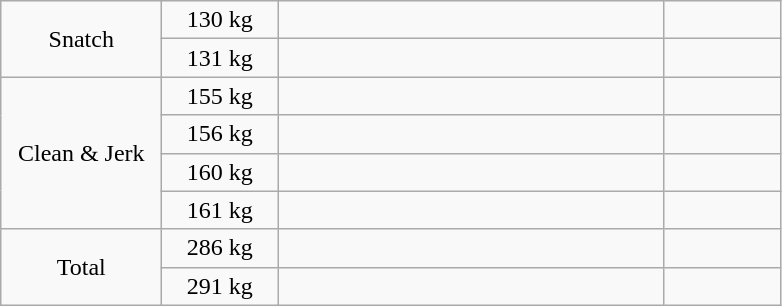<table class = "wikitable" style="text-align:center;">
<tr>
<td width=100 rowspan=2>Snatch</td>
<td width=70>130 kg</td>
<td width=250 align=left><s></s></td>
<td width=70><s></s></td>
</tr>
<tr>
<td>131 kg</td>
<td align=left><s></s></td>
<td><s></s></td>
</tr>
<tr>
<td rowspan=4>Clean & Jerk</td>
<td>155 kg</td>
<td align=left><s></s></td>
<td><s></s></td>
</tr>
<tr>
<td>156 kg</td>
<td align=left><s></s></td>
<td><s></s></td>
</tr>
<tr>
<td>160 kg</td>
<td align=left><s></s></td>
<td><s></s></td>
</tr>
<tr>
<td>161 kg</td>
<td align=left><s></s></td>
<td><s></s></td>
</tr>
<tr>
<td rowspan=2>Total</td>
<td>286 kg</td>
<td align=left><s></s></td>
<td><s></s></td>
</tr>
<tr>
<td>291 kg</td>
<td align=left><s></s></td>
<td><s></s></td>
</tr>
</table>
